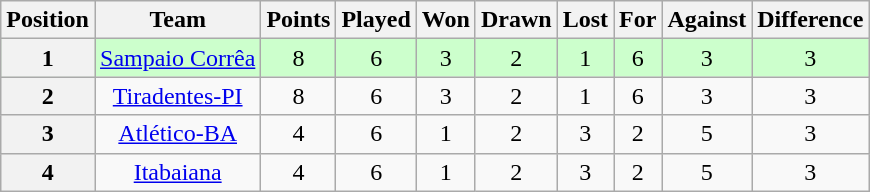<table class="wikitable" style="text-align:center">
<tr>
<th>Position</th>
<th>Team</th>
<th>Points</th>
<th>Played</th>
<th>Won</th>
<th>Drawn</th>
<th>Lost</th>
<th>For</th>
<th>Against</th>
<th>Difference</th>
</tr>
<tr style="background: #ccffcc;">
<th>1</th>
<td><a href='#'>Sampaio Corrêa</a></td>
<td>8</td>
<td>6</td>
<td>3</td>
<td>2</td>
<td>1</td>
<td>6</td>
<td>3</td>
<td>3</td>
</tr>
<tr>
<th>2</th>
<td><a href='#'>Tiradentes-PI</a></td>
<td>8</td>
<td>6</td>
<td>3</td>
<td>2</td>
<td>1</td>
<td>6</td>
<td>3</td>
<td>3</td>
</tr>
<tr>
<th>3</th>
<td><a href='#'>Atlético-BA</a></td>
<td>4</td>
<td>6</td>
<td>1</td>
<td>2</td>
<td>3</td>
<td>2</td>
<td>5</td>
<td>3</td>
</tr>
<tr>
<th>4</th>
<td><a href='#'>Itabaiana</a></td>
<td>4</td>
<td>6</td>
<td>1</td>
<td>2</td>
<td>3</td>
<td>2</td>
<td>5</td>
<td>3</td>
</tr>
</table>
